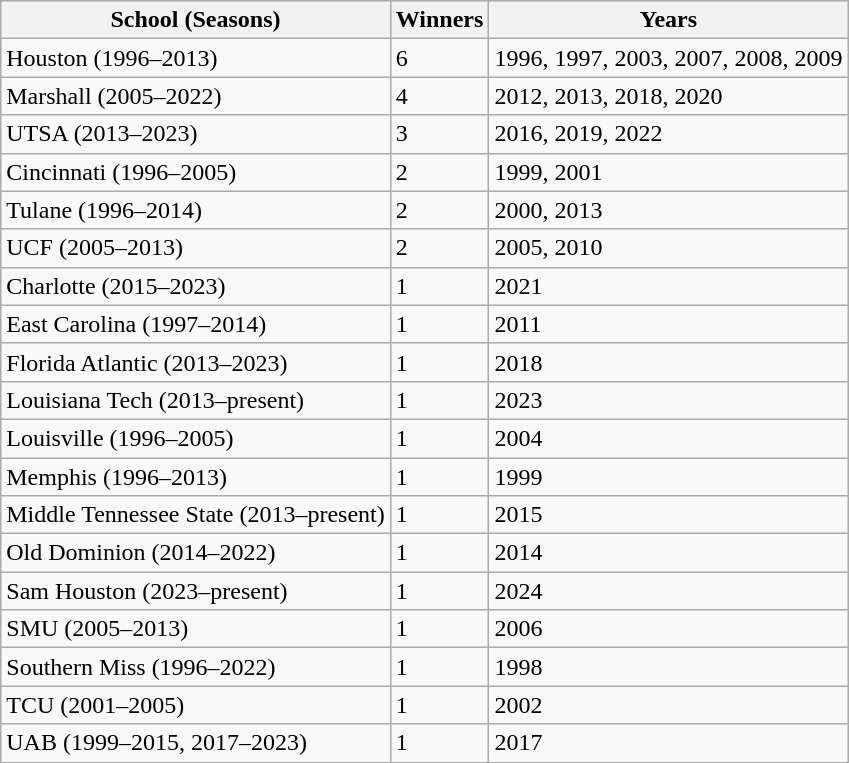<table class="wikitable">
<tr>
<th>School (Seasons)</th>
<th>Winners</th>
<th>Years</th>
</tr>
<tr>
<td>Houston (1996–2013)</td>
<td>6</td>
<td>1996, 1997, 2003, 2007, 2008, 2009</td>
</tr>
<tr>
<td>Marshall (2005–2022)</td>
<td>4</td>
<td>2012, 2013, 2018, 2020</td>
</tr>
<tr>
<td>UTSA (2013–2023)</td>
<td>3</td>
<td>2016, 2019, 2022</td>
</tr>
<tr>
<td>Cincinnati (1996–2005)</td>
<td>2</td>
<td>1999, 2001</td>
</tr>
<tr>
<td>Tulane (1996–2014)</td>
<td>2</td>
<td>2000, 2013</td>
</tr>
<tr>
<td>UCF (2005–2013)</td>
<td>2</td>
<td>2005, 2010</td>
</tr>
<tr>
<td>Charlotte (2015–2023)</td>
<td>1</td>
<td>2021</td>
</tr>
<tr>
<td>East Carolina (1997–2014)</td>
<td>1</td>
<td>2011</td>
</tr>
<tr>
<td>Florida Atlantic (2013–2023)</td>
<td>1</td>
<td>2018</td>
</tr>
<tr>
<td>Louisiana Tech (2013–present)</td>
<td>1</td>
<td>2023</td>
</tr>
<tr>
<td>Louisville (1996–2005)</td>
<td>1</td>
<td>2004</td>
</tr>
<tr>
<td>Memphis (1996–2013)</td>
<td>1</td>
<td>1999</td>
</tr>
<tr>
<td>Middle Tennessee State (2013–present)</td>
<td>1</td>
<td>2015</td>
</tr>
<tr>
<td>Old Dominion (2014–2022)</td>
<td>1</td>
<td>2014</td>
</tr>
<tr>
<td>Sam Houston (2023–present)</td>
<td>1</td>
<td>2024</td>
</tr>
<tr>
<td>SMU (2005–2013)</td>
<td>1</td>
<td>2006</td>
</tr>
<tr>
<td>Southern Miss (1996–2022)</td>
<td>1</td>
<td>1998</td>
</tr>
<tr>
<td>TCU (2001–2005)</td>
<td>1</td>
<td>2002</td>
</tr>
<tr>
<td>UAB (1999–2015, 2017–2023)</td>
<td>1</td>
<td>2017</td>
</tr>
</table>
